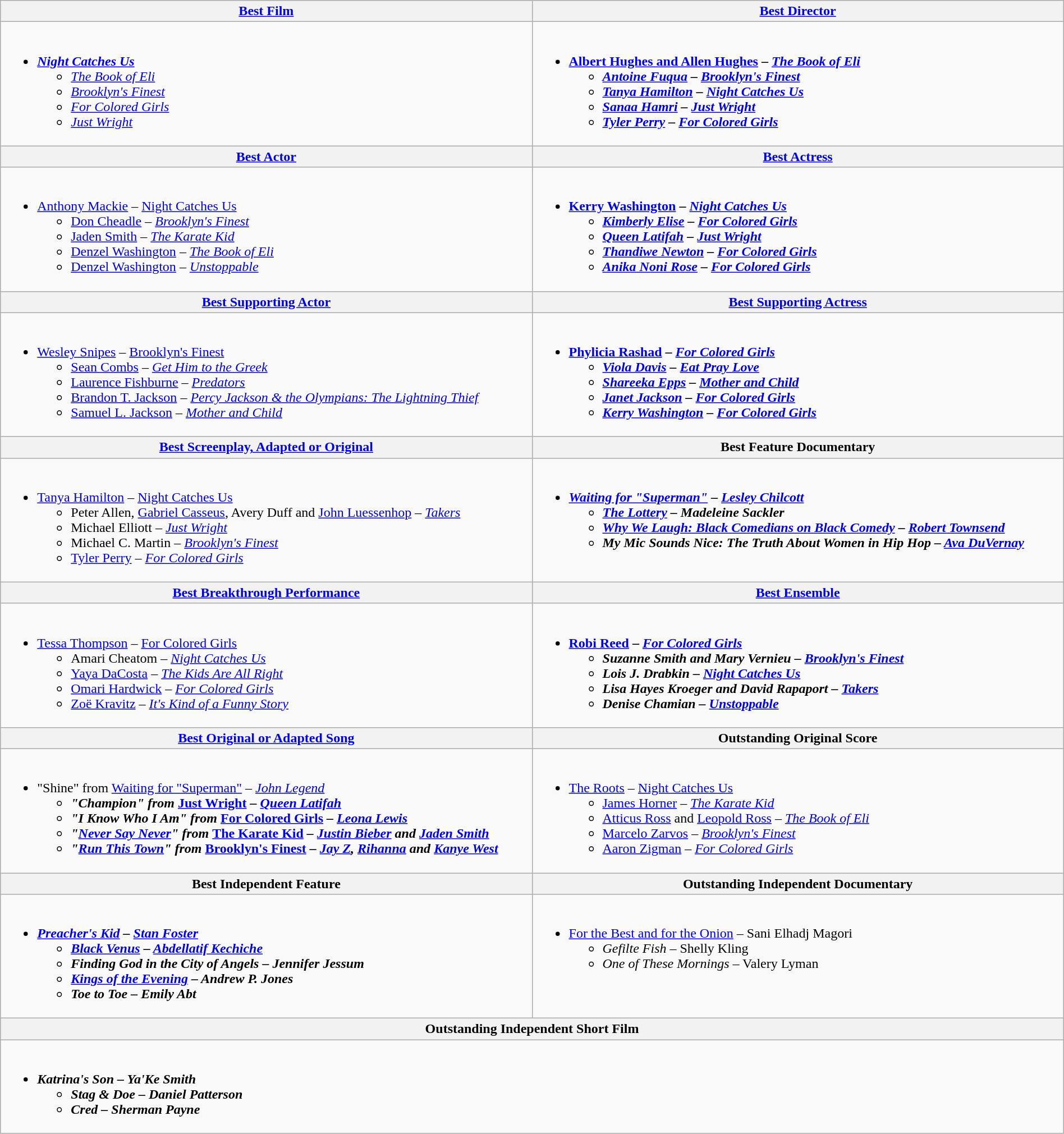<table class=wikitable width="100%">
<tr>
<th width="50%"><a href='#'>Best Film</a></th>
<th width="50%"><a href='#'>Best Director</a></th>
</tr>
<tr>
<td valign="top"><br><ul><li><strong><em><a href='#'>Night Catches Us</a></em></strong><ul><li><em><a href='#'>The Book of Eli</a></em></li><li><em><a href='#'>Brooklyn's Finest</a></em></li><li><em><a href='#'>For Colored Girls</a></em></li><li><em><a href='#'>Just Wright</a></em></li></ul></li></ul></td>
<td valign="top"><br><ul><li><strong><a href='#'>Albert Hughes and Allen Hughes</a> – <em><a href='#'>The Book of Eli</a><strong><em><ul><li><a href='#'>Antoine Fuqua</a> – </em><a href='#'>Brooklyn's Finest</a><em></li><li><a href='#'>Tanya Hamilton</a> – </em><a href='#'>Night Catches Us</a><em></li><li><a href='#'>Sanaa Hamri</a> – </em><a href='#'>Just Wright</a><em></li><li><a href='#'>Tyler Perry</a> – </em><a href='#'>For Colored Girls</a><em></li></ul></li></ul></td>
</tr>
<tr>
<th width="50%"><a href='#'>Best Actor</a></th>
<th width="50%"><a href='#'>Best Actress</a></th>
</tr>
<tr>
<td valign="top"><br><ul><li></strong><a href='#'>Anthony Mackie</a> – </em><a href='#'>Night Catches Us</a></em></strong><ul><li><a href='#'>Don Cheadle</a> – <em><a href='#'>Brooklyn's Finest</a></em></li><li><a href='#'>Jaden Smith</a> – <em><a href='#'>The Karate Kid</a></em></li><li><a href='#'>Denzel Washington</a> – <em><a href='#'>The Book of Eli</a></em></li><li><a href='#'>Denzel Washington</a> – <em><a href='#'>Unstoppable</a></em></li></ul></li></ul></td>
<td valign="top"><br><ul><li><strong><a href='#'>Kerry Washington</a> – <em><a href='#'>Night Catches Us</a><strong><em><ul><li><a href='#'>Kimberly Elise</a> – </em><a href='#'>For Colored Girls</a><em></li><li><a href='#'>Queen Latifah</a> – </em><a href='#'>Just Wright</a><em></li><li><a href='#'>Thandiwe Newton</a> – </em><a href='#'>For Colored Girls</a><em></li><li><a href='#'>Anika Noni Rose</a> – </em><a href='#'>For Colored Girls</a><em></li></ul></li></ul></td>
</tr>
<tr>
<th width="50%"><a href='#'>Best Supporting Actor</a></th>
<th width="50%"><a href='#'>Best Supporting Actress</a></th>
</tr>
<tr>
<td valign="top"><br><ul><li></strong><a href='#'>Wesley Snipes</a> – </em><a href='#'>Brooklyn's Finest</a></em></strong><ul><li><a href='#'>Sean Combs</a> – <em><a href='#'>Get Him to the Greek</a></em></li><li><a href='#'>Laurence Fishburne</a> – <em><a href='#'>Predators</a></em></li><li><a href='#'>Brandon T. Jackson</a> – <em><a href='#'>Percy Jackson & the Olympians: The Lightning Thief</a></em></li><li><a href='#'>Samuel L. Jackson</a> – <em><a href='#'>Mother and Child</a></em></li></ul></li></ul></td>
<td valign="top"><br><ul><li><strong><a href='#'>Phylicia Rashad</a> – <em><a href='#'>For Colored Girls</a><strong><em><ul><li><a href='#'>Viola Davis</a> – </em><a href='#'>Eat Pray Love</a><em></li><li><a href='#'>Shareeka Epps</a> – </em><a href='#'>Mother and Child</a><em></li><li><a href='#'>Janet Jackson</a> – </em><a href='#'>For Colored Girls</a><em></li><li><a href='#'>Kerry Washington</a> – </em><a href='#'>For Colored Girls</a><em></li></ul></li></ul></td>
</tr>
<tr>
<th width="50%"><a href='#'>Best Screenplay, Adapted or Original</a></th>
<th width="50%">Best Feature Documentary</th>
</tr>
<tr>
<td valign="top"><br><ul><li></strong><a href='#'>Tanya Hamilton</a> – </em><a href='#'>Night Catches Us</a></em></strong><ul><li>Peter Allen, <a href='#'>Gabriel Casseus</a>, Avery Duff and <a href='#'>John Luessenhop</a> – <em><a href='#'>Takers</a></em></li><li>Michael Elliott – <em><a href='#'>Just Wright</a></em></li><li>Michael C. Martin – <em><a href='#'>Brooklyn's Finest</a></em></li><li><a href='#'>Tyler Perry</a> – <em><a href='#'>For Colored Girls</a></em></li></ul></li></ul></td>
<td valign="top"><br><ul><li><strong><em><a href='#'>Waiting for "Superman"</a><em> – <a href='#'>Lesley Chilcott</a><strong><ul><li></em><a href='#'>The Lottery</a><em> – Madeleine Sackler</li><li></em><a href='#'>Why We Laugh: Black Comedians on Black Comedy</a><em> – <a href='#'>Robert Townsend</a></li><li></em>My Mic Sounds Nice: The Truth About Women in Hip Hop<em> – <a href='#'>Ava DuVernay</a></li></ul></li></ul></td>
</tr>
<tr>
<th width="50%"><a href='#'>Best Breakthrough Performance</a></th>
<th width="50%"><a href='#'>Best Ensemble</a></th>
</tr>
<tr>
<td valign="top"><br><ul><li></strong><a href='#'>Tessa Thompson</a> – </em><a href='#'>For Colored Girls</a></em></strong><ul><li>Amari Cheatom – <em><a href='#'>Night Catches Us</a></em></li><li><a href='#'>Yaya DaCosta</a> – <em><a href='#'>The Kids Are All Right</a></em></li><li><a href='#'>Omari Hardwick</a> – <em><a href='#'>For Colored Girls</a></em></li><li><a href='#'>Zoë Kravitz</a> – <em><a href='#'>It's Kind of a Funny Story</a></em></li></ul></li></ul></td>
<td valign="top"><br><ul><li><strong><a href='#'>Robi Reed</a> – <em><a href='#'>For Colored Girls</a><strong><em><ul><li>Suzanne Smith and Mary Vernieu – </em><a href='#'>Brooklyn's Finest</a><em></li><li>Lois J. Drabkin – </em><a href='#'>Night Catches Us</a><em></li><li>Lisa Hayes Kroeger and David Rapaport – </em><a href='#'>Takers</a><em></li><li>Denise Chamian – </em><a href='#'>Unstoppable</a><em></li></ul></li></ul></td>
</tr>
<tr>
<th width="50%"><a href='#'>Best Original or Adapted Song</a></th>
<th width="50%">Outstanding Original Score</th>
</tr>
<tr>
<td valign="top"><br><ul><li></strong>"Shine" from </em><a href='#'>Waiting for "Superman"</a><em> – <a href='#'>John Legend</a><strong><ul><li>"Champion" from </em><a href='#'>Just Wright</a><em> – <a href='#'>Queen Latifah</a></li><li>"I Know Who I Am" from </em><a href='#'>For Colored Girls</a><em> – <a href='#'>Leona Lewis</a></li><li>"<a href='#'>Never Say Never</a>" from </em><a href='#'>The Karate Kid</a><em> – <a href='#'>Justin Bieber</a> and <a href='#'>Jaden Smith</a></li><li>"<a href='#'>Run This Town</a>" from </em><a href='#'>Brooklyn's Finest</a><em> – <a href='#'>Jay Z</a>, <a href='#'>Rihanna</a> and <a href='#'>Kanye West</a></li></ul></li></ul></td>
<td valign="top"><br><ul><li></strong><a href='#'>The Roots</a> – </em><a href='#'>Night Catches Us</a></em></strong><ul><li><a href='#'>James Horner</a> – <em><a href='#'>The Karate Kid</a></em></li><li><a href='#'>Atticus Ross</a> and <a href='#'>Leopold Ross</a> – <em><a href='#'>The Book of Eli</a></em></li><li><a href='#'>Marcelo Zarvos</a> – <em><a href='#'>Brooklyn's Finest</a></em></li><li><a href='#'>Aaron Zigman</a> – <em><a href='#'>For Colored Girls</a></em></li></ul></li></ul></td>
</tr>
<tr>
<th width="50%">Best Independent Feature</th>
<th width="50%">Outstanding Independent Documentary</th>
</tr>
<tr>
<td valign="top"><br><ul><li><strong><em><a href='#'>Preacher's Kid</a><em> – <a href='#'>Stan Foster</a><strong><ul><li></em><a href='#'>Black Venus</a><em> – <a href='#'>Abdellatif Kechiche</a></li><li></em>Finding God in the City of Angels<em> – Jennifer Jessum</li><li></em><a href='#'>Kings of the Evening</a><em> – Andrew P. Jones</li><li></em>Toe to Toe<em> – Emily Abt</li></ul></li></ul></td>
<td valign="top"><br><ul><li></em></strong><a href='#'>For the Best and for the Onion</a></em> – Sani Elhadj Magori</strong><ul><li><em>Gefilte Fish</em> – Shelly Kling</li><li><em>One of These Mornings</em> – Valery Lyman</li></ul></li></ul></td>
</tr>
<tr>
<th colspan="2" width="100%">Outstanding Independent Short Film</th>
</tr>
<tr>
<td colspan="2" valign="top"><br><ul><li><strong><em>Katrina's Son<em> – Ya'Ke Smith<strong><ul><li></em>Stag & Doe<em> – Daniel Patterson</li><li></em>Cred<em> – Sherman Payne</li></ul></li></ul></td>
</tr>
</table>
